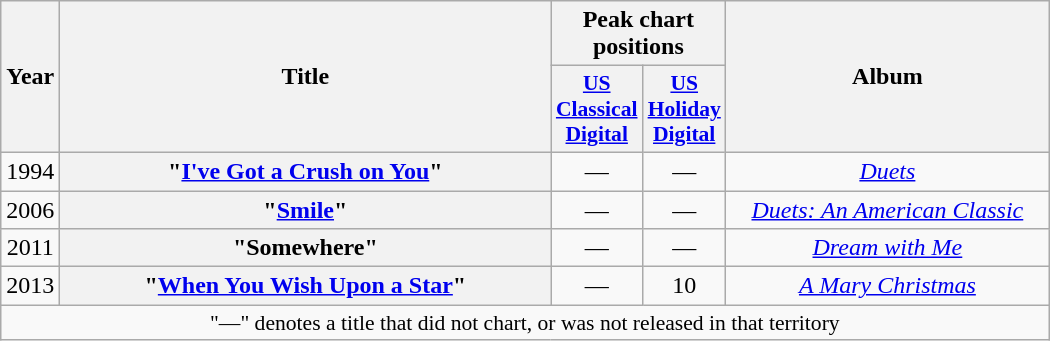<table class="wikitable plainrowheaders" style="text-align:center;">
<tr>
<th scope="col" rowspan="2" style="width:1em;">Year</th>
<th scope="col" rowspan="2" style="width:20em;">Title</th>
<th scope="col" colspan="2">Peak chart positions</th>
<th scope="col" rowspan="2" style="width:13em;">Album</th>
</tr>
<tr>
<th scope="col" style="width:3em;font-size:90%;"><a href='#'>US<br>Classical<br>Digital</a><br></th>
<th scope="col" style="width:3em;font-size:90%;"><a href='#'>US<br>Holiday<br>Digital</a><br></th>
</tr>
<tr>
<td>1994</td>
<th scope="row">"<a href='#'>I've Got a Crush on You</a>"<br></th>
<td>—</td>
<td>—</td>
<td><em><a href='#'>Duets</a></em></td>
</tr>
<tr>
<td>2006</td>
<th scope="row">"<a href='#'>Smile</a>"<br></th>
<td>—</td>
<td>—</td>
<td><em><a href='#'>Duets: An American Classic</a></em></td>
</tr>
<tr>
<td>2011</td>
<th scope="row">"Somewhere"<br></th>
<td>—</td>
<td>—</td>
<td><em><a href='#'>Dream with Me</a></em></td>
</tr>
<tr>
<td>2013</td>
<th scope="row">"<a href='#'>When You Wish Upon a Star</a>"<br></th>
<td>—</td>
<td>10</td>
<td><em><a href='#'>A Mary Christmas</a></em></td>
</tr>
<tr>
<td colspan="5" style="font-size:90%">"—" denotes a title that did not chart, or was not released in that territory</td>
</tr>
</table>
